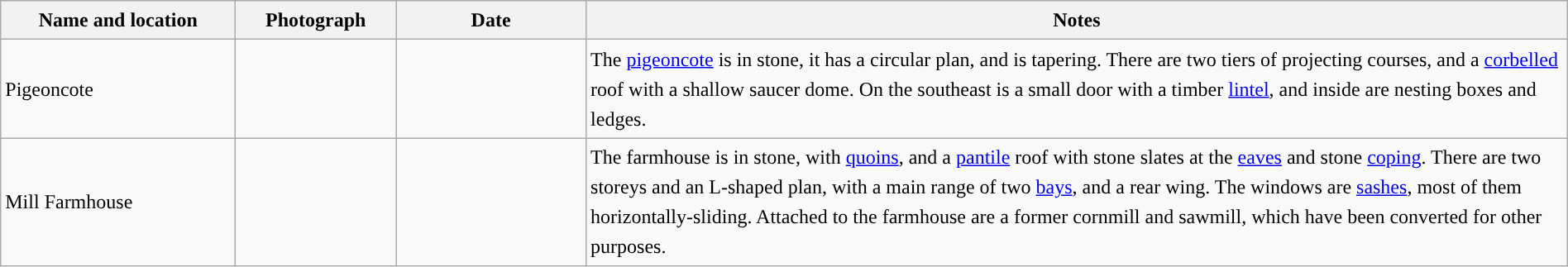<table class="wikitable sortable plainrowheaders" style="width:100%;border:0px;text-align:left;line-height:150%;">
<tr>
<th scope="col"  style="width:150px">Name and location</th>
<th scope="col"  style="width:100px" class="unsortable">Photograph</th>
<th scope="col"  style="width:120px">Date</th>
<th scope="col"  style="width:650px" class="unsortable">Notes</th>
</tr>
<tr>
<td>Pigeoncote<br><small></small></td>
<td></td>
<td align="center"></td>
<td>The <a href='#'>pigeoncote</a> is in stone, it has a circular plan, and is tapering.  There are two tiers of projecting courses, and a <a href='#'>corbelled</a> roof with a shallow saucer dome.  On the southeast is a small door with a timber <a href='#'>lintel</a>, and inside are nesting boxes and ledges.</td>
</tr>
<tr>
<td>Mill Farmhouse<br><small></small></td>
<td></td>
<td align="center"></td>
<td>The farmhouse is in stone, with <a href='#'>quoins</a>, and a <a href='#'>pantile</a> roof with stone slates at the <a href='#'>eaves</a> and stone <a href='#'>coping</a>.  There are two storeys and an L-shaped plan, with a main range of two <a href='#'>bays</a>, and a rear wing.  The windows are <a href='#'>sashes</a>, most of them horizontally-sliding.  Attached to the farmhouse are a former cornmill and sawmill, which have been converted for other purposes.</td>
</tr>
<tr>
</tr>
</table>
